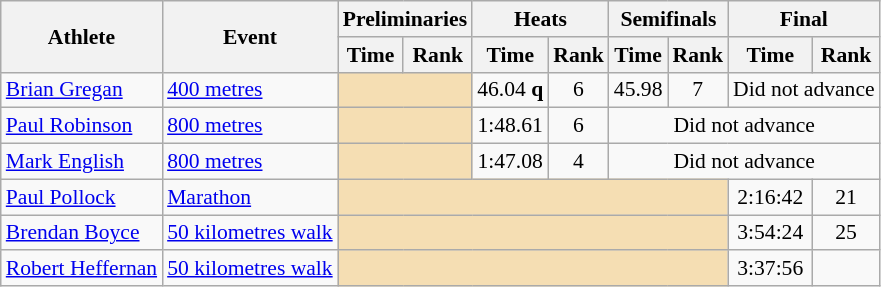<table class=wikitable style="font-size:90%;">
<tr>
<th rowspan="2">Athlete</th>
<th rowspan="2">Event</th>
<th colspan="2">Preliminaries</th>
<th colspan="2">Heats</th>
<th colspan="2">Semifinals</th>
<th colspan="2">Final</th>
</tr>
<tr>
<th>Time</th>
<th>Rank</th>
<th>Time</th>
<th>Rank</th>
<th>Time</th>
<th>Rank</th>
<th>Time</th>
<th>Rank</th>
</tr>
<tr style="border-top: single;">
<td><a href='#'>Brian Gregan</a></td>
<td><a href='#'>400 metres</a></td>
<td colspan= 2 bgcolor="wheat"></td>
<td align=center>46.04 <strong>q</strong></td>
<td align=center>6</td>
<td align=center>45.98</td>
<td align=center>7</td>
<td align=center colspan= 2>Did not advance</td>
</tr>
<tr style="border-top: single;">
<td><a href='#'>Paul Robinson</a></td>
<td><a href='#'>800 metres</a></td>
<td colspan= 2 bgcolor="wheat"></td>
<td align=center>1:48.61</td>
<td align=center>6</td>
<td align=center colspan= 4>Did not advance</td>
</tr>
<tr style="border-top: single;">
<td><a href='#'>Mark English</a></td>
<td><a href='#'>800 metres</a></td>
<td colspan= 2 bgcolor="wheat"></td>
<td align=center>1:47.08</td>
<td align=center>4</td>
<td align=center colspan= 4>Did not advance</td>
</tr>
<tr style="border-top: single;">
<td><a href='#'>Paul Pollock</a></td>
<td><a href='#'>Marathon</a></td>
<td colspan= 6 bgcolor="wheat"></td>
<td align=center>2:16:42</td>
<td align=center>21</td>
</tr>
<tr style="border-top: single;">
<td><a href='#'>Brendan Boyce</a></td>
<td><a href='#'>50 kilometres walk</a></td>
<td colspan= 6 bgcolor="wheat"></td>
<td align=center>3:54:24</td>
<td align=center>25</td>
</tr>
<tr style="border-top: single;">
<td><a href='#'>Robert Heffernan</a></td>
<td><a href='#'>50 kilometres walk</a></td>
<td colspan= 6 bgcolor="wheat"></td>
<td align=center>3:37:56</td>
<td align=center></td>
</tr>
</table>
